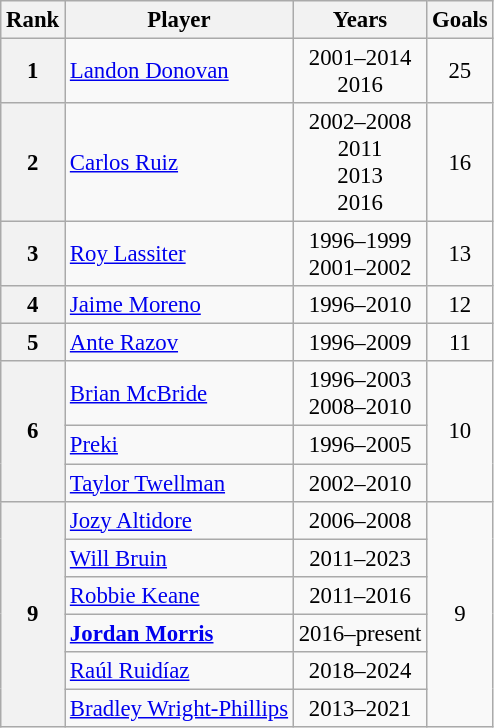<table class="wikitable" style="font-size:95%">
<tr>
<th>Rank</th>
<th>Player</th>
<th align=center>Years</th>
<th>Goals</th>
</tr>
<tr>
<th align=center>1</th>
<td> <a href='#'>Landon Donovan</a></td>
<td align=center>2001–2014<br>2016</td>
<td align=center>25</td>
</tr>
<tr>
<th align=center>2</th>
<td> <a href='#'>Carlos Ruiz</a></td>
<td align=center>2002–2008<br>2011<br>2013<br>2016</td>
<td align=center>16</td>
</tr>
<tr>
<th align=center>3</th>
<td> <a href='#'>Roy Lassiter</a></td>
<td align=center>1996–1999<br>2001–2002</td>
<td align=center>13</td>
</tr>
<tr>
<th align=center>4</th>
<td> <a href='#'>Jaime Moreno</a></td>
<td align=center>1996–2010</td>
<td align=center>12</td>
</tr>
<tr>
<th align=center>5</th>
<td> <a href='#'>Ante Razov</a></td>
<td align=center>1996–2009</td>
<td align=center>11</td>
</tr>
<tr>
<th align=center rowspan="3">6</th>
<td> <a href='#'>Brian McBride</a></td>
<td align=center>1996–2003<br>2008–2010</td>
<td align=center rowspan="3">10</td>
</tr>
<tr>
<td> <a href='#'>Preki</a></td>
<td align=center>1996–2005</td>
</tr>
<tr>
<td> <a href='#'>Taylor Twellman</a></td>
<td align=center>2002–2010</td>
</tr>
<tr>
<th align=center rowspan="6">9</th>
<td> <a href='#'>Jozy Altidore</a></td>
<td align=center>2006–2008<br></td>
<td align=center rowspan="6">9</td>
</tr>
<tr>
<td> <a href='#'>Will Bruin</a></td>
<td align=center>2011–2023</td>
</tr>
<tr>
<td> <a href='#'>Robbie Keane</a></td>
<td align=center>2011–2016</td>
</tr>
<tr>
<td> <strong><a href='#'>Jordan Morris</a></strong></td>
<td align=center>2016–present</td>
</tr>
<tr>
<td> <a href='#'>Raúl Ruidíaz</a></td>
<td align=center>2018–2024</td>
</tr>
<tr>
<td> <a href='#'>Bradley Wright-Phillips</a></td>
<td align=center>2013–2021</td>
</tr>
</table>
